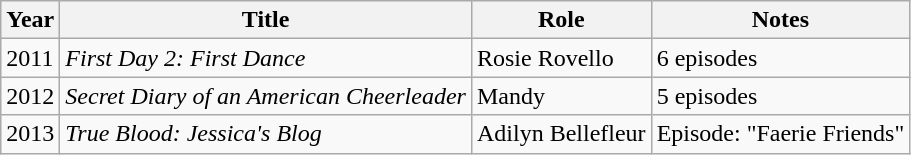<table class="wikitable sortable">
<tr>
<th>Year</th>
<th>Title</th>
<th>Role</th>
<th class="unsortable">Notes</th>
</tr>
<tr>
<td>2011</td>
<td><em>First Day 2: First Dance</em></td>
<td>Rosie Rovello</td>
<td>6 episodes</td>
</tr>
<tr>
<td>2012</td>
<td><em>Secret Diary of an American Cheerleader</em></td>
<td>Mandy</td>
<td>5 episodes</td>
</tr>
<tr>
<td>2013</td>
<td><em>True Blood: Jessica's Blog</em></td>
<td>Adilyn Bellefleur</td>
<td>Episode: "Faerie Friends"</td>
</tr>
</table>
